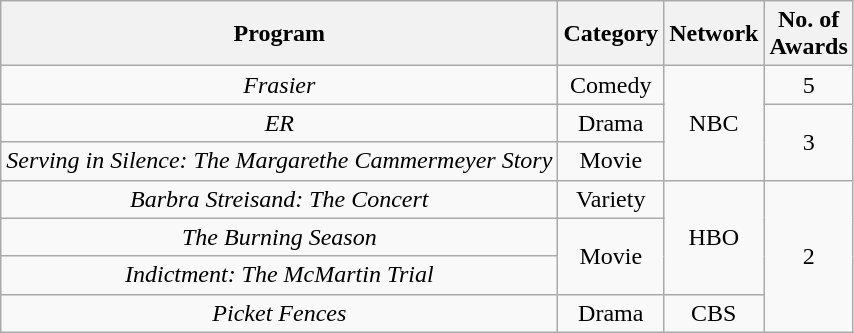<table class="wikitable">
<tr>
<th>Program</th>
<th>Category</th>
<th>Network</th>
<th>No. of<br>Awards</th>
</tr>
<tr style="text-align:center">
<td><em>Frasier</em></td>
<td>Comedy</td>
<td rowspan="3">NBC</td>
<td>5</td>
</tr>
<tr style="text-align:center">
<td><em>ER</em></td>
<td>Drama</td>
<td rowspan="2">3</td>
</tr>
<tr style="text-align:center">
<td><em>Serving in Silence: The Margarethe Cammermeyer Story</em></td>
<td>Movie</td>
</tr>
<tr style="text-align:center">
<td><em>Barbra Streisand: The Concert</em></td>
<td>Variety</td>
<td rowspan="3">HBO</td>
<td rowspan="4">2</td>
</tr>
<tr style="text-align:center">
<td><em>The Burning Season</em></td>
<td rowspan="2">Movie</td>
</tr>
<tr style="text-align:center">
<td><em>Indictment: The McMartin Trial</em></td>
</tr>
<tr style="text-align:center">
<td><em>Picket Fences</em></td>
<td>Drama</td>
<td>CBS</td>
</tr>
</table>
